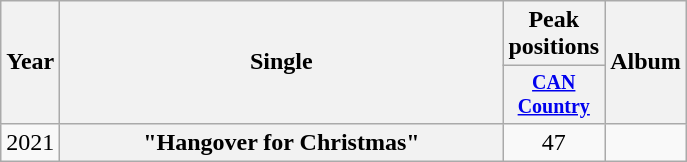<table class="wikitable plainrowheaders" style="text-align:center;">
<tr>
<th rowspan="2">Year</th>
<th rowspan="2" style="width:18em;">Single</th>
<th>Peak positions</th>
<th rowspan="2">Album</th>
</tr>
<tr style="font-size:smaller;">
<th width="4em;"><a href='#'>CAN Country</a><br></th>
</tr>
<tr>
<td>2021</td>
<th scope="row">"Hangover for Christmas"</th>
<td>47</td>
<td></td>
</tr>
</table>
